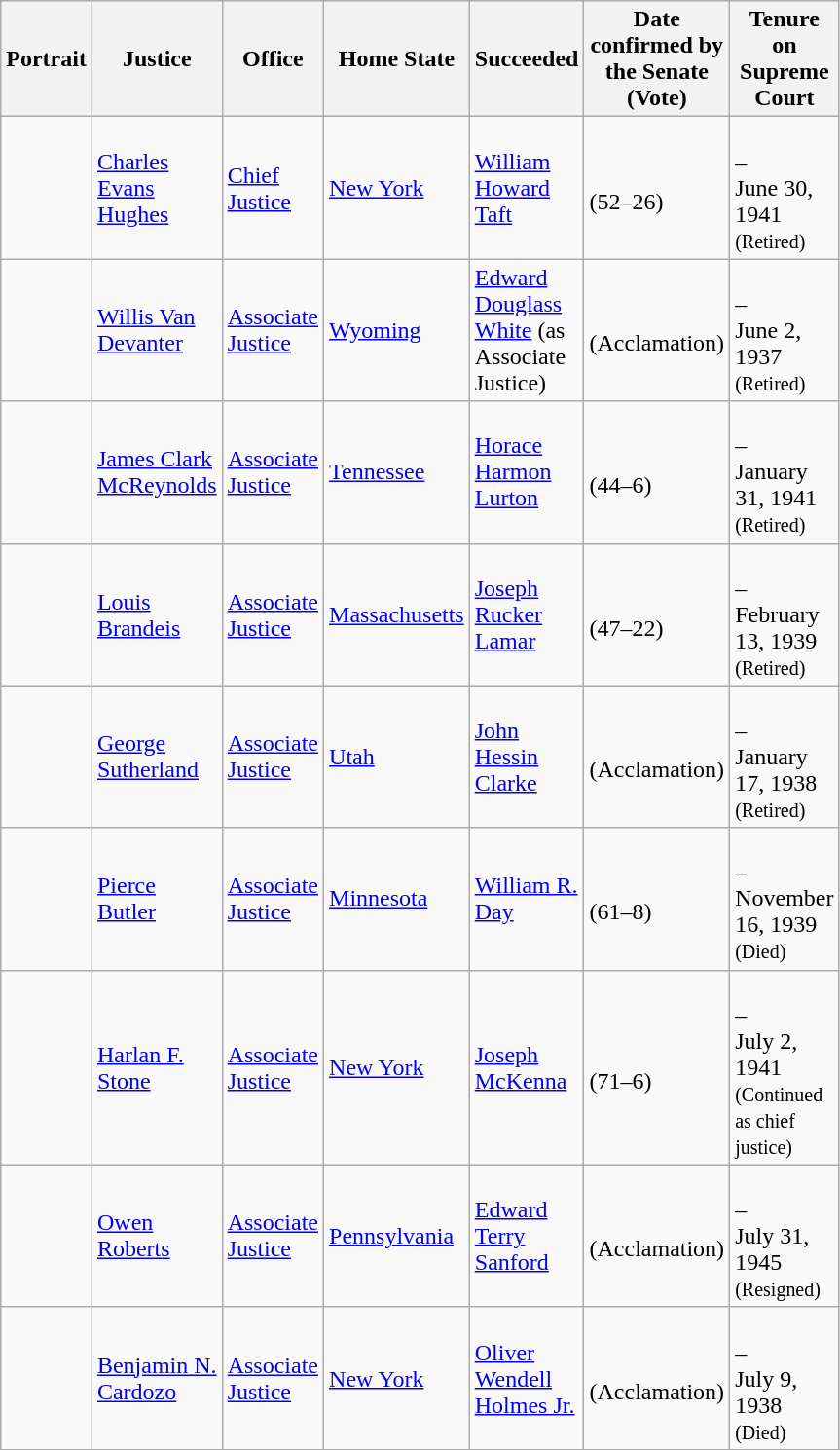<table class="wikitable sortable">
<tr>
<th scope="col" style="width: 10px;">Portrait</th>
<th scope="col" style="width: 10px;">Justice</th>
<th scope="col" style="width: 10px;">Office</th>
<th scope="col" style="width: 10px;">Home State</th>
<th scope="col" style="width: 10px;">Succeeded</th>
<th scope="col" style="width: 10px;">Date confirmed by the Senate<br>(Vote)</th>
<th scope="col" style="width: 10px;">Tenure on Supreme Court</th>
</tr>
<tr>
<td></td>
<td><a href='#'>Charles Evans Hughes</a></td>
<td><a href='#'>Chief Justice</a></td>
<td><a href='#'>New York</a></td>
<td><a href='#'>William Howard Taft</a></td>
<td><br>(52–26)</td>
<td><br>–<br>June 30, 1941<br><small>(Retired)</small></td>
</tr>
<tr>
<td></td>
<td><a href='#'>Willis Van Devanter</a></td>
<td><a href='#'>Associate Justice</a></td>
<td><a href='#'>Wyoming</a></td>
<td><a href='#'>Edward Douglass White</a> (as Associate Justice)</td>
<td><br>(Acclamation)</td>
<td><br>–<br>June 2, 1937<br><small>(Retired)</small></td>
</tr>
<tr>
<td></td>
<td><a href='#'>James Clark McReynolds</a></td>
<td><a href='#'>Associate Justice</a></td>
<td><a href='#'>Tennessee</a></td>
<td><a href='#'>Horace Harmon Lurton</a></td>
<td><br>(44–6)</td>
<td><br>–<br>January 31, 1941<br><small>(Retired)</small></td>
</tr>
<tr>
<td></td>
<td><a href='#'>Louis Brandeis</a></td>
<td><a href='#'>Associate Justice</a></td>
<td><a href='#'>Massachusetts</a></td>
<td><a href='#'>Joseph Rucker Lamar</a></td>
<td><br>(47–22)</td>
<td><br>–<br>February 13, 1939<br><small>(Retired)</small></td>
</tr>
<tr>
<td></td>
<td><a href='#'>George Sutherland</a></td>
<td><a href='#'>Associate Justice</a></td>
<td><a href='#'>Utah</a></td>
<td><a href='#'>John Hessin Clarke</a></td>
<td><br>(Acclamation)</td>
<td><br>–<br>January 17, 1938<br><small>(Retired)</small></td>
</tr>
<tr>
<td></td>
<td><a href='#'>Pierce Butler</a></td>
<td><a href='#'>Associate Justice</a></td>
<td><a href='#'>Minnesota</a></td>
<td><a href='#'>William R. Day</a></td>
<td><br>(61–8)</td>
<td><br>–<br>November 16, 1939<br><small>(Died)</small></td>
</tr>
<tr>
<td></td>
<td><a href='#'>Harlan F. Stone</a></td>
<td><a href='#'>Associate Justice</a></td>
<td><a href='#'>New York</a></td>
<td><a href='#'>Joseph McKenna</a></td>
<td><br>(71–6)</td>
<td><br>–<br>July 2, 1941<br><small>(Continued as chief justice)</small></td>
</tr>
<tr>
<td></td>
<td><a href='#'>Owen Roberts</a></td>
<td><a href='#'>Associate Justice</a></td>
<td><a href='#'>Pennsylvania</a></td>
<td><a href='#'>Edward Terry Sanford</a></td>
<td><br>(Acclamation)</td>
<td><br>–<br>July 31, 1945<br><small>(Resigned)</small></td>
</tr>
<tr>
<td></td>
<td><a href='#'>Benjamin N. Cardozo</a></td>
<td><a href='#'>Associate Justice</a></td>
<td><a href='#'>New York</a></td>
<td><a href='#'>Oliver Wendell Holmes Jr.</a></td>
<td><br>(Acclamation)</td>
<td><br>–<br>July 9, 1938<br><small>(Died)</small></td>
</tr>
<tr>
</tr>
</table>
